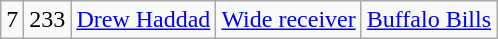<table class="wikitable" style="text-align:center">
<tr>
<td>7</td>
<td>233</td>
<td><a href='#'>Drew Haddad</a></td>
<td><a href='#'>Wide receiver</a></td>
<td><a href='#'>Buffalo Bills</a></td>
</tr>
</table>
